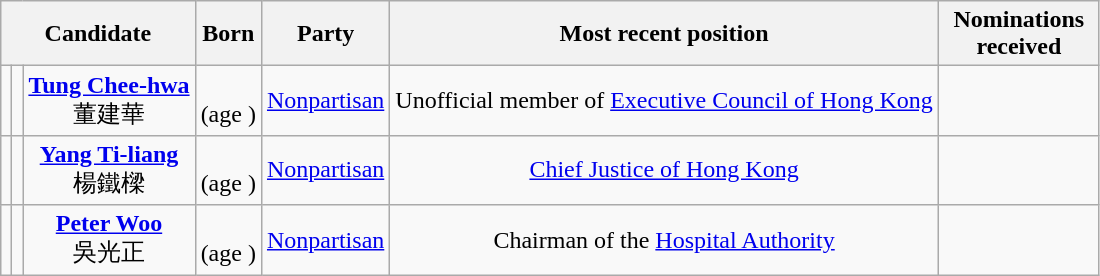<table class="wikitable sortable" style="text-align:center;">
<tr>
<th colspan=3>Candidate</th>
<th>Born</th>
<th>Party</th>
<th>Most recent position</th>
<th width=100px>Nominations<br>received</th>
</tr>
<tr>
<td bgcolor=></td>
<td></td>
<td><strong><a href='#'>Tung Chee-hwa</a></strong><br>董建華</td>
<td><br>(age )</td>
<td><a href='#'>Nonpartisan</a><br></td>
<td>Unofficial member of <a href='#'>Executive Council of Hong Kong</a><br></td>
<td></td>
</tr>
<tr>
<td bgcolor=></td>
<td></td>
<td><strong><a href='#'>Yang Ti-liang</a></strong><br>楊鐵樑</td>
<td><br>(age )</td>
<td><a href='#'>Nonpartisan</a><br></td>
<td><a href='#'>Chief Justice of Hong Kong</a><br></td>
<td></td>
</tr>
<tr>
<td bgcolor=></td>
<td></td>
<td><strong><a href='#'>Peter Woo</a></strong><br>吳光正</td>
<td><br>(age )</td>
<td><a href='#'>Nonpartisan</a><br></td>
<td>Chairman of the <a href='#'>Hospital Authority</a><br></td>
<td></td>
</tr>
</table>
